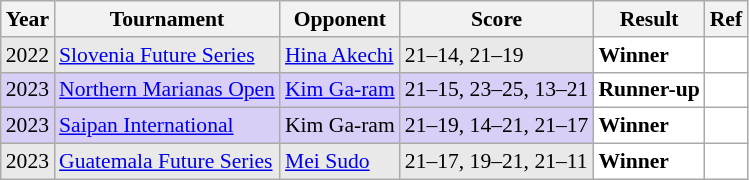<table class="sortable wikitable" style="font-size: 90%;">
<tr>
<th>Year</th>
<th>Tournament</th>
<th>Opponent</th>
<th>Score</th>
<th>Result</th>
<th>Ref</th>
</tr>
<tr style="background:#E9E9E9">
<td align="center">2022</td>
<td align="left"><a href='#'>Slovenia Future Series</a></td>
<td align="left"> <a href='#'>Hina Akechi</a></td>
<td align="left">21–14, 21–19</td>
<td style="text-align:left; background:white"> <strong>Winner</strong></td>
<td style="text-align:center; background:white"></td>
</tr>
<tr style="background:#D8CEF6">
<td align="center">2023</td>
<td align="left"><a href='#'>Northern Marianas Open</a></td>
<td align="left"> <a href='#'>Kim Ga-ram</a></td>
<td align="left">21–15, 23–25, 13–21</td>
<td style="text-align:left; background:white"> <strong>Runner-up</strong></td>
<td style="text-align:center; background:white"></td>
</tr>
<tr style="background:#D8CEF6">
<td align="center">2023</td>
<td align="left"><a href='#'>Saipan International</a></td>
<td align="left"> Kim Ga-ram</td>
<td align="left">21–19, 14–21, 21–17</td>
<td style="text-align:left; background:white"> <strong>Winner</strong></td>
<td style="text-align:center; background:white"></td>
</tr>
<tr style="background:#E9E9E9">
<td align="center">2023</td>
<td align="left"><a href='#'>Guatemala Future Series</a></td>
<td align="left"> <a href='#'>Mei Sudo</a></td>
<td align="left">21–17, 19–21, 21–11</td>
<td style="text-align:left; background:white"> <strong>Winner</strong></td>
<td style="text-align:center; background:white"></td>
</tr>
</table>
